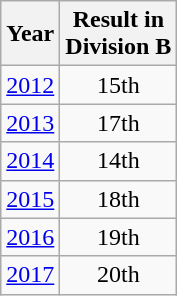<table class="wikitable" style="text-align:center">
<tr>
<th>Year</th>
<th>Result in<br>Division B</th>
</tr>
<tr>
<td><a href='#'>2012</a></td>
<td>15th</td>
</tr>
<tr>
<td><a href='#'>2013</a></td>
<td>17th</td>
</tr>
<tr>
<td><a href='#'>2014</a></td>
<td>14th</td>
</tr>
<tr>
<td><a href='#'>2015</a></td>
<td>18th</td>
</tr>
<tr>
<td><a href='#'>2016</a></td>
<td>19th</td>
</tr>
<tr>
<td><a href='#'>2017</a></td>
<td>20th</td>
</tr>
</table>
